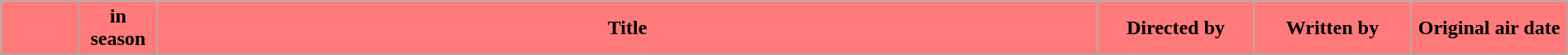<table class="wikitable" width=100%>
<tr>
<th style="background: #FF7B7B;" width=5%></th>
<th style="background: #FF7B7B;" width=5%> in season</th>
<th style="background: #FF7B7B;">Title</th>
<th style="background: #FF7B7B;" width=10%>Directed by</th>
<th style="background: #FF7B7B;" width=10%>Written by</th>
<th style="background: #FF7B7B;" width=10%>Original air date</th>
</tr>
<tr>
</tr>
</table>
